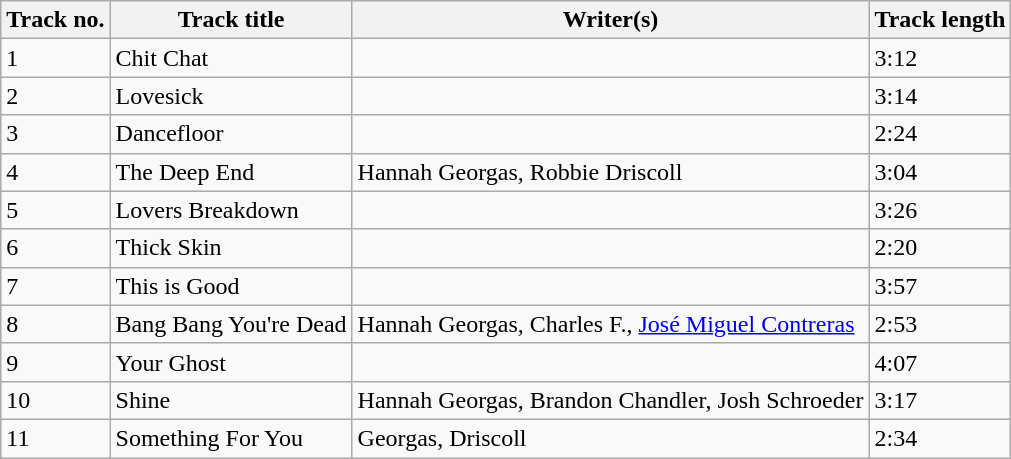<table class="wikitable">
<tr>
<th>Track no.</th>
<th>Track title</th>
<th>Writer(s)</th>
<th>Track length</th>
</tr>
<tr>
<td>1</td>
<td>Chit Chat</td>
<td></td>
<td>3:12</td>
</tr>
<tr>
<td>2</td>
<td>Lovesick</td>
<td></td>
<td>3:14</td>
</tr>
<tr>
<td>3</td>
<td>Dancefloor</td>
<td></td>
<td>2:24</td>
</tr>
<tr>
<td>4</td>
<td>The Deep End</td>
<td>Hannah Georgas, Robbie Driscoll</td>
<td>3:04</td>
</tr>
<tr>
<td>5</td>
<td>Lovers Breakdown</td>
<td></td>
<td>3:26</td>
</tr>
<tr>
<td>6</td>
<td>Thick Skin</td>
<td></td>
<td>2:20</td>
</tr>
<tr>
<td>7</td>
<td>This is Good</td>
<td></td>
<td>3:57</td>
</tr>
<tr>
<td>8</td>
<td>Bang Bang You're Dead</td>
<td>Hannah Georgas, Charles F., <a href='#'>José Miguel Contreras</a></td>
<td>2:53</td>
</tr>
<tr>
<td>9</td>
<td>Your Ghost</td>
<td></td>
<td>4:07</td>
</tr>
<tr>
<td>10</td>
<td>Shine</td>
<td>Hannah Georgas, Brandon Chandler, Josh Schroeder</td>
<td>3:17</td>
</tr>
<tr>
<td>11</td>
<td>Something For You</td>
<td>Georgas, Driscoll</td>
<td>2:34</td>
</tr>
</table>
